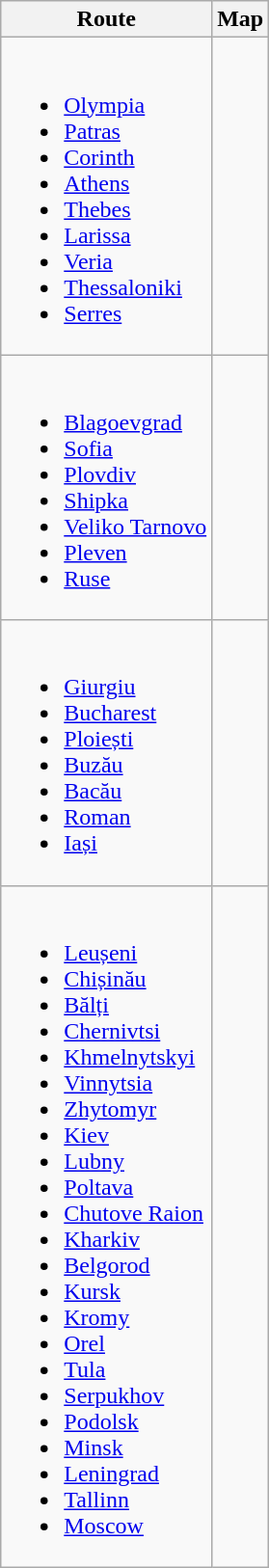<table class=wikitable>
<tr>
<th>Route</th>
<th>Map</th>
</tr>
<tr>
<td><br><ul><li><a href='#'>Olympia</a></li><li><a href='#'>Patras</a></li><li><a href='#'>Corinth</a></li><li><a href='#'>Athens</a></li><li><a href='#'>Thebes</a></li><li><a href='#'>Larissa</a></li><li><a href='#'>Veria</a></li><li><a href='#'>Thessaloniki</a></li><li><a href='#'>Serres</a></li></ul></td>
<td></td>
</tr>
<tr>
<td><br><ul><li><a href='#'>Blagoevgrad</a></li><li><a href='#'>Sofia</a></li><li><a href='#'>Plovdiv</a></li><li><a href='#'>Shipka</a></li><li><a href='#'>Veliko Tarnovo</a></li><li><a href='#'>Pleven</a></li><li><a href='#'>Ruse</a></li></ul></td>
<td></td>
</tr>
<tr>
<td><br><ul><li><a href='#'>Giurgiu</a></li><li><a href='#'>Bucharest</a></li><li><a href='#'>Ploiești</a></li><li><a href='#'>Buzău</a></li><li><a href='#'>Bacău</a></li><li><a href='#'>Roman</a></li><li><a href='#'>Iași</a></li></ul></td>
<td></td>
</tr>
<tr>
<td><br><ul><li><a href='#'>Leușeni</a></li><li><a href='#'>Chișinău</a></li><li><a href='#'>Bălți</a></li><li><a href='#'>Chernivtsi</a></li><li><a href='#'>Khmelnytskyi</a></li><li><a href='#'>Vinnytsia</a></li><li><a href='#'>Zhytomyr</a></li><li><a href='#'>Kiev</a></li><li><a href='#'>Lubny</a></li><li><a href='#'>Poltava</a></li><li><a href='#'>Chutove Raion</a></li><li><a href='#'>Kharkiv</a></li><li><a href='#'>Belgorod</a></li><li><a href='#'>Kursk</a></li><li><a href='#'>Kromy</a></li><li><a href='#'>Orel</a></li><li><a href='#'>Tula</a></li><li><a href='#'>Serpukhov</a></li><li><a href='#'>Podolsk</a></li><li><a href='#'>Minsk</a></li><li><a href='#'>Leningrad</a></li><li><a href='#'>Tallinn</a></li><li><a href='#'>Moscow</a></li></ul></td>
<td></td>
</tr>
</table>
